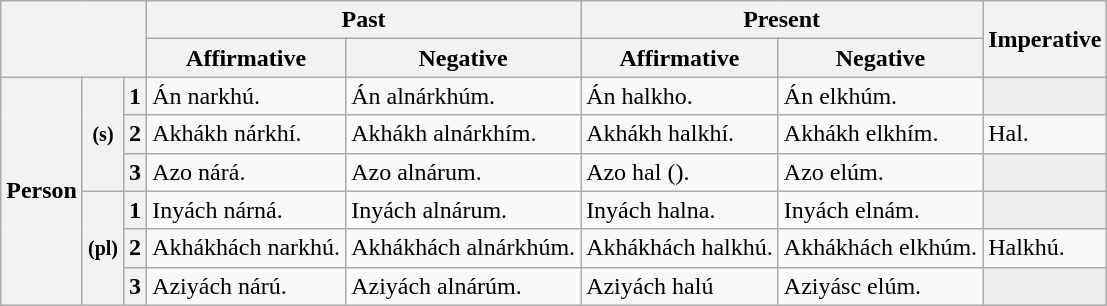<table class="wikitable">
<tr>
<th rowspan="2" colspan="3"></th>
<th colspan="2">Past</th>
<th colspan="2">Present</th>
<th rowspan="2">Imperative</th>
</tr>
<tr>
<th>Affirmative</th>
<th>Negative</th>
<th>Affirmative</th>
<th>Negative</th>
</tr>
<tr>
<th rowspan="6">Person</th>
<th rowspan="3"><small>(s)</small></th>
<th>1</th>
<td>Án narkhú.</td>
<td>Án alnárkhúm.</td>
<td>Án halkho.</td>
<td>Án elkhúm.</td>
<td style="background: #EEEEEE;"></td>
</tr>
<tr>
<th>2</th>
<td>Akhákh nárkhí.</td>
<td>Akhákh alnárkhím.</td>
<td>Akhákh halkhí.</td>
<td>Akhákh elkhím.</td>
<td>Hal.</td>
</tr>
<tr>
<th>3</th>
<td>Azo nárá.</td>
<td>Azo alnárum.</td>
<td>Azo hal (<A>).</td>
<td>Azo elúm.</td>
<td style="background: #EEEEEE;"></td>
</tr>
<tr>
<th rowspan="3"><small>(pl)</small></th>
<th>1</th>
<td>Inyách nárná.</td>
<td>Inyách alnárum.</td>
<td>Inyách halna.</td>
<td>Inyách elnám.</td>
<td style="background: #EEEEEE;"></td>
</tr>
<tr>
<th>2</th>
<td>Akhákhách narkhú.</td>
<td>Akhákhách alnárkhúm.</td>
<td>Akhákhách halkhú.</td>
<td>Akhákhách elkhúm.</td>
<td>Halkhú.</td>
</tr>
<tr>
<th>3</th>
<td>Aziyách nárú.</td>
<td>Aziyách alnárúm.</td>
<td>Aziyách halú</td>
<td>Aziyásc elúm.</td>
<td style="background: #EEEEEE;"></td>
</tr>
</table>
